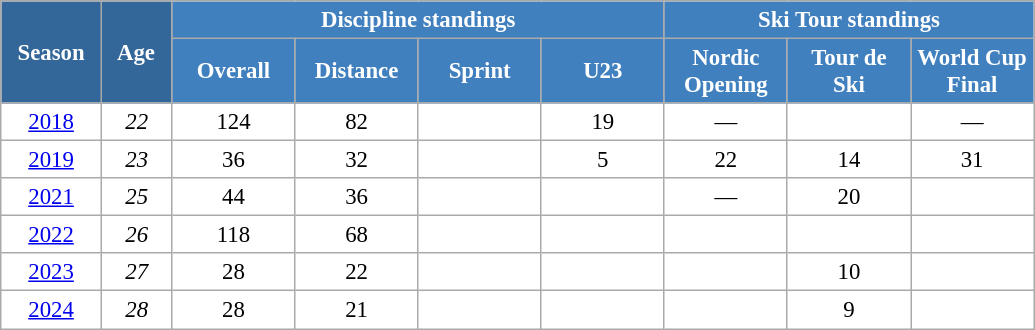<table class="wikitable" style="font-size:95%; text-align:center; border:grey solid 1px; border-collapse:collapse; background:#ffffff;">
<tr>
<th style="background-color:#369; color:white; width:60px;" rowspan="2"> Season </th>
<th style="background-color:#369; color:white; width:40px;" rowspan="2"> Age </th>
<th style="background-color:#4180be; color:white;" colspan="4">Discipline standings</th>
<th style="background-color:#4180be; color:white;" colspan="3">Ski Tour standings</th>
</tr>
<tr>
<th style="background-color:#4180be; color:white; width:75px;">Overall</th>
<th style="background-color:#4180be; color:white; width:75px;">Distance</th>
<th style="background-color:#4180be; color:white; width:75px;">Sprint</th>
<th style="background-color:#4180be; color:white; width:75px;">U23</th>
<th style="background-color:#4180be; color:white; width:75px;">Nordic<br>Opening</th>
<th style="background-color:#4180be; color:white; width:75px;">Tour de<br>Ski</th>
<th style="background-color:#4180be; color:white; width:75px;">World Cup<br>Final</th>
</tr>
<tr>
<td><a href='#'>2018</a></td>
<td><em>22</em></td>
<td>124</td>
<td>82</td>
<td></td>
<td>19</td>
<td>—</td>
<td></td>
<td>—</td>
</tr>
<tr>
<td><a href='#'>2019</a></td>
<td><em>23</em></td>
<td>36</td>
<td>32</td>
<td></td>
<td>5</td>
<td>22</td>
<td>14</td>
<td>31</td>
</tr>
<tr>
<td><a href='#'>2021</a></td>
<td><em>25</em></td>
<td>44</td>
<td>36</td>
<td></td>
<td></td>
<td>—</td>
<td>20</td>
<td></td>
</tr>
<tr>
<td><a href='#'>2022</a></td>
<td><em>26</em></td>
<td>118</td>
<td>68</td>
<td></td>
<td></td>
<td></td>
<td></td>
<td></td>
</tr>
<tr>
<td><a href='#'>2023</a></td>
<td><em>27</em></td>
<td>28</td>
<td>22</td>
<td></td>
<td></td>
<td></td>
<td>10</td>
<td></td>
</tr>
<tr>
<td><a href='#'>2024</a></td>
<td><em>28</em></td>
<td>28</td>
<td>21</td>
<td></td>
<td></td>
<td></td>
<td>9</td>
<td></td>
</tr>
</table>
